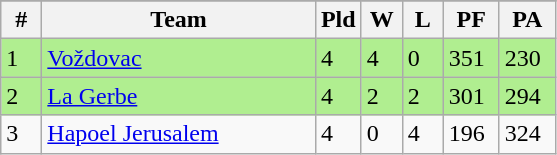<table class=wikitable>
<tr align=center>
</tr>
<tr>
<th width=20>#</th>
<th width=175>Team</th>
<th width=20>Pld</th>
<th width=20>W</th>
<th width=20>L</th>
<th width=30>PF</th>
<th width=30>PA</th>
</tr>
<tr bgcolor=B0EE90>
<td>1</td>
<td align="left"> <a href='#'>Voždovac</a></td>
<td>4</td>
<td>4</td>
<td>0</td>
<td>351</td>
<td>230</td>
</tr>
<tr bgcolor=B0EE90>
<td>2</td>
<td align="left"> <a href='#'>La Gerbe</a></td>
<td>4</td>
<td>2</td>
<td>2</td>
<td>301</td>
<td>294</td>
</tr>
<tr>
<td>3</td>
<td align="left"> <a href='#'>Hapoel Jerusalem</a></td>
<td>4</td>
<td>0</td>
<td>4</td>
<td>196</td>
<td>324</td>
</tr>
</table>
